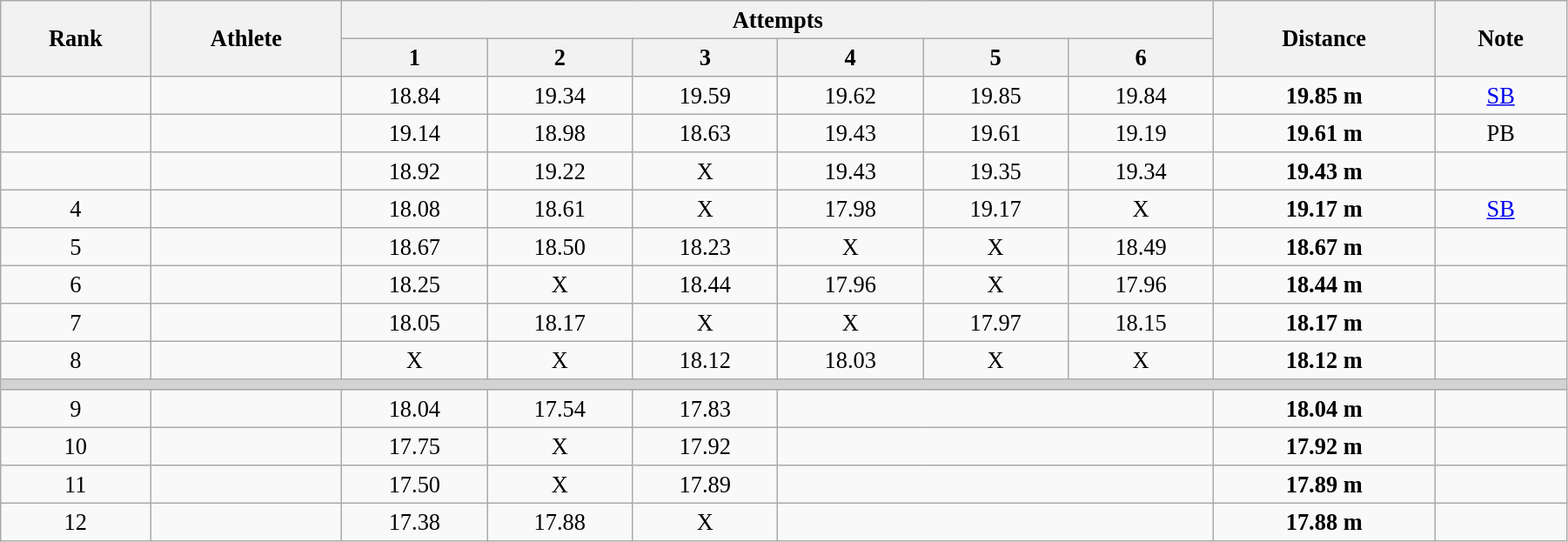<table class="wikitable" style=" text-align:center; font-size:110%;" width="95%">
<tr>
<th rowspan="2">Rank</th>
<th rowspan="2">Athlete</th>
<th colspan="6">Attempts</th>
<th rowspan="2">Distance</th>
<th rowspan="2">Note</th>
</tr>
<tr>
<th>1</th>
<th>2</th>
<th>3</th>
<th>4</th>
<th>5</th>
<th>6</th>
</tr>
<tr>
<td></td>
<td align=left></td>
<td>18.84</td>
<td>19.34</td>
<td>19.59</td>
<td>19.62</td>
<td>19.85</td>
<td>19.84</td>
<td><strong>19.85 m </strong></td>
<td><a href='#'>SB</a></td>
</tr>
<tr>
<td></td>
<td align=left></td>
<td>19.14</td>
<td>18.98</td>
<td>18.63</td>
<td>19.43</td>
<td>19.61</td>
<td>19.19</td>
<td><strong>19.61 m </strong></td>
<td>PB</td>
</tr>
<tr>
<td></td>
<td align=left></td>
<td>18.92</td>
<td>19.22</td>
<td>X</td>
<td>19.43</td>
<td>19.35</td>
<td>19.34</td>
<td><strong>19.43 m </strong></td>
<td></td>
</tr>
<tr>
<td>4</td>
<td align=left></td>
<td>18.08</td>
<td>18.61</td>
<td>X</td>
<td>17.98</td>
<td>19.17</td>
<td>X</td>
<td><strong>19.17 m </strong></td>
<td><a href='#'>SB</a></td>
</tr>
<tr>
<td>5</td>
<td align=left></td>
<td>18.67</td>
<td>18.50</td>
<td>18.23</td>
<td>X</td>
<td>X</td>
<td>18.49</td>
<td><strong>18.67 m </strong></td>
<td></td>
</tr>
<tr>
<td>6</td>
<td align=left></td>
<td>18.25</td>
<td>X</td>
<td>18.44</td>
<td>17.96</td>
<td>X</td>
<td>17.96</td>
<td><strong>18.44 m </strong></td>
<td></td>
</tr>
<tr>
<td>7</td>
<td align=left></td>
<td>18.05</td>
<td>18.17</td>
<td>X</td>
<td>X</td>
<td>17.97</td>
<td>18.15</td>
<td><strong>18.17 m </strong></td>
<td></td>
</tr>
<tr>
<td>8</td>
<td align=left></td>
<td>X</td>
<td>X</td>
<td>18.12</td>
<td>18.03</td>
<td>X</td>
<td>X</td>
<td><strong>18.12 m </strong></td>
<td></td>
</tr>
<tr>
<td colspan=10 bgcolor=lightgray></td>
</tr>
<tr>
<td>9</td>
<td align=left></td>
<td>18.04</td>
<td>17.54</td>
<td>17.83</td>
<td colspan=3></td>
<td><strong>18.04 m </strong></td>
<td></td>
</tr>
<tr>
<td>10</td>
<td align=left></td>
<td>17.75</td>
<td>X</td>
<td>17.92</td>
<td colspan=3></td>
<td><strong>17.92 m </strong></td>
<td></td>
</tr>
<tr>
<td>11</td>
<td align=left></td>
<td>17.50</td>
<td>X</td>
<td>17.89</td>
<td colspan=3></td>
<td><strong>17.89 m </strong></td>
<td></td>
</tr>
<tr>
<td>12</td>
<td align=left></td>
<td>17.38</td>
<td>17.88</td>
<td>X</td>
<td colspan=3></td>
<td><strong>17.88 m </strong></td>
<td></td>
</tr>
</table>
